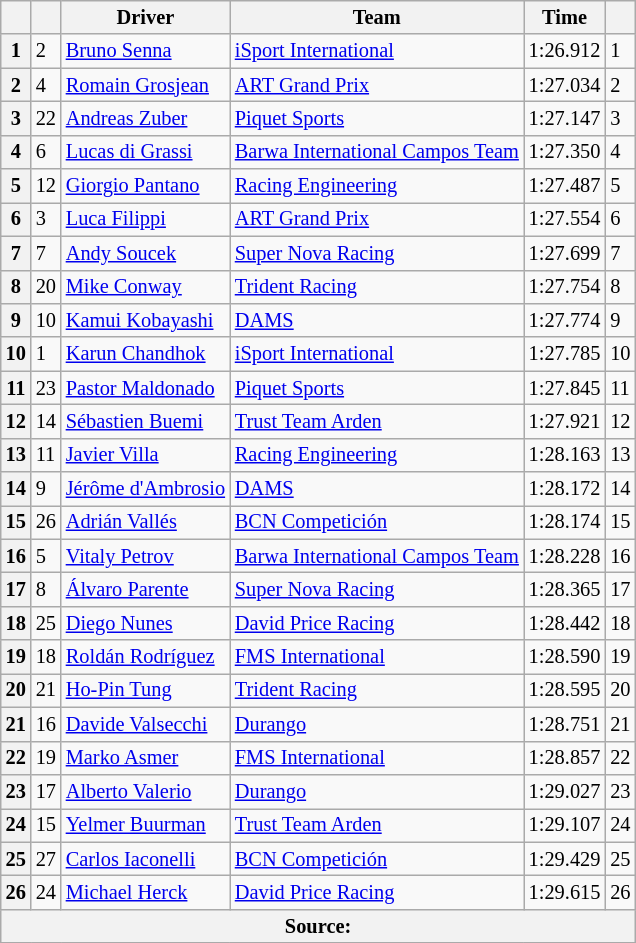<table class="wikitable" style="font-size:85%">
<tr>
<th></th>
<th></th>
<th>Driver</th>
<th>Team</th>
<th>Time</th>
<th></th>
</tr>
<tr>
<th>1</th>
<td>2</td>
<td> <a href='#'>Bruno Senna</a></td>
<td><a href='#'>iSport International</a></td>
<td>1:26.912</td>
<td>1</td>
</tr>
<tr>
<th>2</th>
<td>4</td>
<td> <a href='#'>Romain Grosjean</a></td>
<td><a href='#'>ART Grand Prix</a></td>
<td>1:27.034</td>
<td>2</td>
</tr>
<tr>
<th>3</th>
<td>22</td>
<td> <a href='#'>Andreas Zuber</a></td>
<td><a href='#'>Piquet Sports</a></td>
<td>1:27.147</td>
<td>3</td>
</tr>
<tr>
<th>4</th>
<td>6</td>
<td> <a href='#'>Lucas di Grassi</a></td>
<td><a href='#'>Barwa International Campos Team</a></td>
<td>1:27.350</td>
<td>4</td>
</tr>
<tr>
<th>5</th>
<td>12</td>
<td> <a href='#'>Giorgio Pantano</a></td>
<td><a href='#'>Racing Engineering</a></td>
<td>1:27.487</td>
<td>5</td>
</tr>
<tr>
<th>6</th>
<td>3</td>
<td> <a href='#'>Luca Filippi</a></td>
<td><a href='#'>ART Grand Prix</a></td>
<td>1:27.554</td>
<td>6</td>
</tr>
<tr>
<th>7</th>
<td>7</td>
<td> <a href='#'>Andy Soucek</a></td>
<td><a href='#'>Super Nova Racing</a></td>
<td>1:27.699</td>
<td>7</td>
</tr>
<tr>
<th>8</th>
<td>20</td>
<td> <a href='#'>Mike Conway</a></td>
<td><a href='#'>Trident Racing</a></td>
<td>1:27.754</td>
<td>8</td>
</tr>
<tr>
<th>9</th>
<td>10</td>
<td> <a href='#'>Kamui Kobayashi</a></td>
<td><a href='#'>DAMS</a></td>
<td>1:27.774</td>
<td>9</td>
</tr>
<tr>
<th>10</th>
<td>1</td>
<td> <a href='#'>Karun Chandhok</a></td>
<td><a href='#'>iSport International</a></td>
<td>1:27.785</td>
<td>10</td>
</tr>
<tr>
<th>11</th>
<td>23</td>
<td> <a href='#'>Pastor Maldonado</a></td>
<td><a href='#'>Piquet Sports</a></td>
<td>1:27.845</td>
<td>11</td>
</tr>
<tr>
<th>12</th>
<td>14</td>
<td> <a href='#'>Sébastien Buemi</a></td>
<td><a href='#'>Trust Team Arden</a></td>
<td>1:27.921</td>
<td>12</td>
</tr>
<tr>
<th>13</th>
<td>11</td>
<td> <a href='#'>Javier Villa</a></td>
<td><a href='#'>Racing Engineering</a></td>
<td>1:28.163</td>
<td>13</td>
</tr>
<tr>
<th>14</th>
<td>9</td>
<td> <a href='#'>Jérôme d'Ambrosio</a></td>
<td><a href='#'>DAMS</a></td>
<td>1:28.172</td>
<td>14</td>
</tr>
<tr>
<th>15</th>
<td>26</td>
<td> <a href='#'>Adrián Vallés</a></td>
<td><a href='#'>BCN Competición</a></td>
<td>1:28.174</td>
<td>15</td>
</tr>
<tr>
<th>16</th>
<td>5</td>
<td> <a href='#'>Vitaly Petrov</a></td>
<td><a href='#'>Barwa International Campos Team</a></td>
<td>1:28.228</td>
<td>16</td>
</tr>
<tr>
<th>17</th>
<td>8</td>
<td> <a href='#'>Álvaro Parente</a></td>
<td><a href='#'>Super Nova Racing</a></td>
<td>1:28.365</td>
<td>17</td>
</tr>
<tr>
<th>18</th>
<td>25</td>
<td> <a href='#'>Diego Nunes</a></td>
<td><a href='#'>David Price Racing</a></td>
<td>1:28.442</td>
<td>18</td>
</tr>
<tr>
<th>19</th>
<td>18</td>
<td> <a href='#'>Roldán Rodríguez</a></td>
<td><a href='#'>FMS International</a></td>
<td>1:28.590</td>
<td>19</td>
</tr>
<tr>
<th>20</th>
<td>21</td>
<td> <a href='#'>Ho-Pin Tung</a></td>
<td><a href='#'>Trident Racing</a></td>
<td>1:28.595</td>
<td>20</td>
</tr>
<tr>
<th>21</th>
<td>16</td>
<td> <a href='#'>Davide Valsecchi</a></td>
<td><a href='#'>Durango</a></td>
<td>1:28.751</td>
<td>21</td>
</tr>
<tr>
<th>22</th>
<td>19</td>
<td> <a href='#'>Marko Asmer</a></td>
<td><a href='#'>FMS International</a></td>
<td>1:28.857</td>
<td>22</td>
</tr>
<tr>
<th>23</th>
<td>17</td>
<td> <a href='#'>Alberto Valerio</a></td>
<td><a href='#'>Durango</a></td>
<td>1:29.027</td>
<td>23</td>
</tr>
<tr>
<th>24</th>
<td>15</td>
<td> <a href='#'>Yelmer Buurman</a></td>
<td><a href='#'>Trust Team Arden</a></td>
<td>1:29.107</td>
<td>24</td>
</tr>
<tr>
<th>25</th>
<td>27</td>
<td> <a href='#'>Carlos Iaconelli</a></td>
<td><a href='#'>BCN Competición</a></td>
<td>1:29.429</td>
<td>25</td>
</tr>
<tr>
<th>26</th>
<td>24</td>
<td> <a href='#'>Michael Herck</a></td>
<td><a href='#'>David Price Racing</a></td>
<td>1:29.615</td>
<td>26</td>
</tr>
<tr>
<th colspan="6">Source:</th>
</tr>
<tr>
</tr>
</table>
